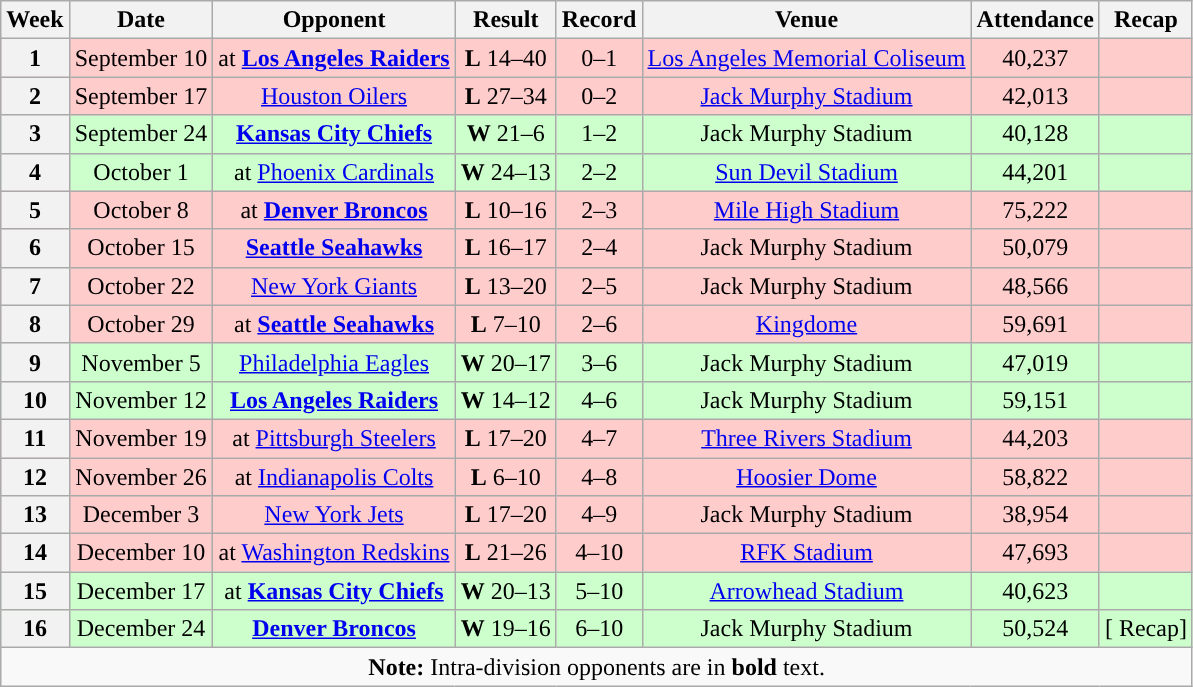<table class="wikitable" style="text-align:center">
<tr>
<th>Week</th>
<th>Date</th>
<th>Opponent</th>
<th>Result</th>
<th>Record</th>
<th>Venue</th>
<th>Attendance</th>
<th>Recap</th>
</tr>
<tr style="background:#fcc">
<th>1</th>
<td>September 10</td>
<td>at <strong><a href='#'>Los Angeles Raiders</a></strong></td>
<td><strong>L</strong> 14–40</td>
<td>0–1</td>
<td><a href='#'>Los Angeles Memorial Coliseum</a></td>
<td>40,237</td>
<td></td>
</tr>
<tr style="background:#fcc">
<th>2</th>
<td>September 17</td>
<td><a href='#'>Houston Oilers</a></td>
<td><strong>L</strong> 27–34</td>
<td>0–2</td>
<td><a href='#'>Jack Murphy Stadium</a></td>
<td>42,013</td>
<td></td>
</tr>
<tr style="background:#cfc">
<th>3</th>
<td>September 24</td>
<td><strong><a href='#'>Kansas City Chiefs</a></strong></td>
<td><strong>W</strong> 21–6</td>
<td>1–2</td>
<td>Jack Murphy Stadium</td>
<td>40,128</td>
<td></td>
</tr>
<tr style="background:#cfc">
<th>4</th>
<td>October 1</td>
<td>at <a href='#'>Phoenix Cardinals</a></td>
<td><strong>W</strong> 24–13</td>
<td>2–2</td>
<td><a href='#'>Sun Devil Stadium</a></td>
<td>44,201</td>
<td></td>
</tr>
<tr style="background:#fcc">
<th>5</th>
<td>October 8</td>
<td>at <strong><a href='#'>Denver Broncos</a></strong></td>
<td><strong>L</strong> 10–16</td>
<td>2–3</td>
<td><a href='#'>Mile High Stadium</a></td>
<td>75,222</td>
<td></td>
</tr>
<tr style="background:#fcc">
<th>6</th>
<td>October 15</td>
<td><strong><a href='#'>Seattle Seahawks</a></strong></td>
<td><strong>L</strong> 16–17</td>
<td>2–4</td>
<td>Jack Murphy Stadium</td>
<td>50,079</td>
<td></td>
</tr>
<tr style="background:#fcc">
<th>7</th>
<td>October 22</td>
<td><a href='#'>New York Giants</a></td>
<td><strong>L</strong> 13–20</td>
<td>2–5</td>
<td>Jack Murphy Stadium</td>
<td>48,566</td>
<td></td>
</tr>
<tr style="background:#fcc">
<th>8</th>
<td>October 29</td>
<td>at <strong><a href='#'>Seattle Seahawks</a></strong></td>
<td><strong>L</strong> 7–10</td>
<td>2–6</td>
<td><a href='#'>Kingdome</a></td>
<td>59,691</td>
<td></td>
</tr>
<tr style="background:#cfc">
<th>9</th>
<td>November 5</td>
<td><a href='#'>Philadelphia Eagles</a></td>
<td><strong>W</strong> 20–17</td>
<td>3–6</td>
<td>Jack Murphy Stadium</td>
<td>47,019</td>
<td></td>
</tr>
<tr style="background:#cfc">
<th>10</th>
<td>November 12</td>
<td><strong><a href='#'>Los Angeles Raiders</a></strong></td>
<td><strong>W</strong> 14–12</td>
<td>4–6</td>
<td>Jack Murphy Stadium</td>
<td>59,151</td>
<td></td>
</tr>
<tr style="background:#fcc">
<th>11</th>
<td>November 19</td>
<td>at <a href='#'>Pittsburgh Steelers</a></td>
<td><strong>L</strong> 17–20</td>
<td>4–7</td>
<td><a href='#'>Three Rivers Stadium</a></td>
<td>44,203</td>
<td></td>
</tr>
<tr style="background:#fcc">
<th>12</th>
<td>November 26</td>
<td>at <a href='#'>Indianapolis Colts</a></td>
<td><strong>L</strong> 6–10</td>
<td>4–8</td>
<td><a href='#'>Hoosier Dome</a></td>
<td>58,822</td>
<td></td>
</tr>
<tr style="background:#fcc">
<th>13</th>
<td>December 3</td>
<td><a href='#'>New York Jets</a></td>
<td><strong>L</strong> 17–20</td>
<td>4–9</td>
<td>Jack Murphy Stadium</td>
<td>38,954</td>
<td></td>
</tr>
<tr style="background:#fcc">
<th>14</th>
<td>December 10</td>
<td>at <a href='#'>Washington Redskins</a></td>
<td><strong>L</strong> 21–26</td>
<td>4–10</td>
<td><a href='#'>RFK Stadium</a></td>
<td>47,693</td>
<td></td>
</tr>
<tr style="background:#cfc">
<th>15</th>
<td>December 17</td>
<td>at <strong><a href='#'>Kansas City Chiefs</a></strong></td>
<td><strong>W</strong> 20–13</td>
<td>5–10</td>
<td><a href='#'>Arrowhead Stadium</a></td>
<td>40,623</td>
<td></td>
</tr>
<tr style="background:#cfc">
<th>16</th>
<td>December 24</td>
<td><strong><a href='#'>Denver Broncos</a></strong></td>
<td><strong>W</strong> 19–16</td>
<td>6–10</td>
<td>Jack Murphy Stadium</td>
<td>50,524</td>
<td>[ Recap]</td>
</tr>
<tr>
<td colspan="8"><strong>Note:</strong> Intra-division opponents are in <strong>bold</strong> text.</td>
</tr>
</table>
